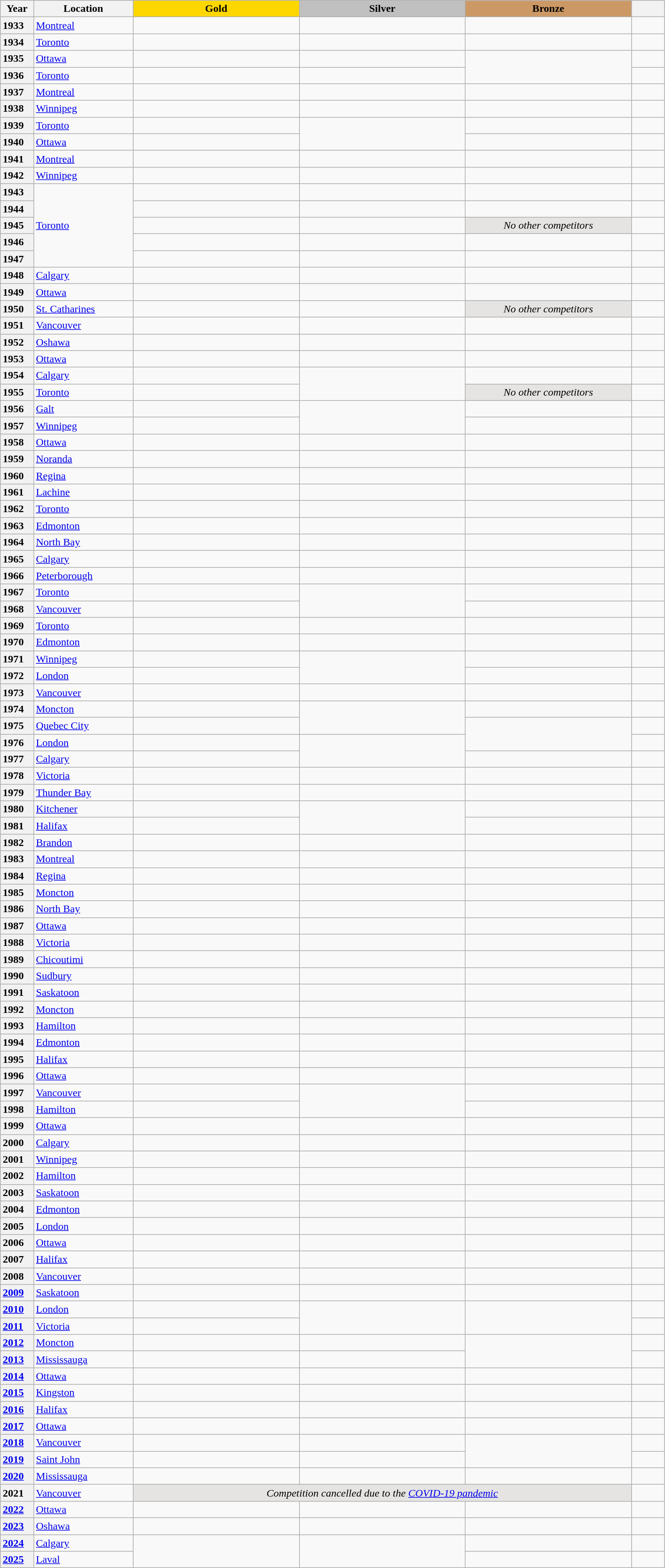<table class="wikitable unsortable" style="text-align:left; width:80%">
<tr>
<th scope="col" style="text-align:center; width:5%">Year</th>
<th scope="col" style="text-align:center; width:15%">Location</th>
<th scope="col" style="text-align:center; width:25%; background:gold">Gold</th>
<th scope="col" style="text-align:center; width:25%; background:silver">Silver</th>
<th scope="col" style="text-align:center; width:25%; background:#c96">Bronze</th>
<th scope="col" style="text-align:center; width:5%"></th>
</tr>
<tr>
<th scope="row" style="text-align:left">1933</th>
<td><a href='#'>Montreal</a></td>
<td></td>
<td></td>
<td></td>
<td></td>
</tr>
<tr>
<th scope="row" style="text-align:left">1934</th>
<td><a href='#'>Toronto</a></td>
<td></td>
<td></td>
<td></td>
<td></td>
</tr>
<tr>
<th scope="row" style="text-align:left">1935</th>
<td><a href='#'>Ottawa</a></td>
<td></td>
<td></td>
<td rowspan="2"></td>
<td></td>
</tr>
<tr>
<th scope="row" style="text-align:left">1936</th>
<td><a href='#'>Toronto</a></td>
<td></td>
<td></td>
<td></td>
</tr>
<tr>
<th scope="row" style="text-align:left">1937</th>
<td><a href='#'>Montreal</a></td>
<td></td>
<td></td>
<td></td>
<td></td>
</tr>
<tr>
<th scope="row" style="text-align:left">1938</th>
<td><a href='#'>Winnipeg</a></td>
<td></td>
<td></td>
<td></td>
<td></td>
</tr>
<tr>
<th scope="row" style="text-align:left">1939</th>
<td><a href='#'>Toronto</a></td>
<td></td>
<td rowspan="2"></td>
<td></td>
<td></td>
</tr>
<tr>
<th scope="row" style="text-align:left">1940</th>
<td><a href='#'>Ottawa</a></td>
<td></td>
<td></td>
<td></td>
</tr>
<tr>
<th scope="row" style="text-align:left">1941</th>
<td><a href='#'>Montreal</a></td>
<td></td>
<td></td>
<td></td>
<td></td>
</tr>
<tr>
<th scope="row" style="text-align:left">1942</th>
<td><a href='#'>Winnipeg</a></td>
<td></td>
<td></td>
<td></td>
<td></td>
</tr>
<tr>
<th scope="row" style="text-align:left">1943</th>
<td rowspan="5"><a href='#'>Toronto</a></td>
<td></td>
<td></td>
<td></td>
<td></td>
</tr>
<tr>
<th scope="row" style="text-align:left">1944</th>
<td></td>
<td></td>
<td></td>
<td></td>
</tr>
<tr>
<th scope="row" style="text-align:left">1945</th>
<td></td>
<td></td>
<td bgcolor="e5e4e2" align="center"><em>No other competitors</em></td>
<td></td>
</tr>
<tr>
<th scope="row" style="text-align:left">1946</th>
<td></td>
<td></td>
<td></td>
<td></td>
</tr>
<tr>
<th scope="row" style="text-align:left">1947</th>
<td></td>
<td></td>
<td></td>
<td></td>
</tr>
<tr>
<th scope="row" style="text-align:left">1948</th>
<td><a href='#'>Calgary</a></td>
<td></td>
<td></td>
<td></td>
<td></td>
</tr>
<tr>
<th scope="row" style="text-align:left">1949</th>
<td><a href='#'>Ottawa</a></td>
<td></td>
<td></td>
<td></td>
<td></td>
</tr>
<tr>
<th scope="row" style="text-align:left">1950</th>
<td><a href='#'>St. Catharines</a></td>
<td></td>
<td></td>
<td bgcolor="e5e4e2" align="center"><em>No other competitors</em></td>
<td></td>
</tr>
<tr>
<th scope="row" style="text-align:left">1951</th>
<td><a href='#'>Vancouver</a></td>
<td></td>
<td></td>
<td></td>
<td></td>
</tr>
<tr>
<th scope="row" style="text-align:left">1952</th>
<td><a href='#'>Oshawa</a></td>
<td></td>
<td></td>
<td></td>
<td></td>
</tr>
<tr>
<th scope="row" style="text-align:left">1953</th>
<td><a href='#'>Ottawa</a></td>
<td></td>
<td></td>
<td></td>
<td></td>
</tr>
<tr>
<th scope="row" style="text-align:left">1954</th>
<td><a href='#'>Calgary</a></td>
<td></td>
<td rowspan="2"></td>
<td></td>
<td></td>
</tr>
<tr>
<th scope="row" style="text-align:left">1955</th>
<td><a href='#'>Toronto</a></td>
<td></td>
<td bgcolor="e5e4e2" align="center"><em>No other competitors</em></td>
<td></td>
</tr>
<tr>
<th scope="row" style="text-align:left">1956</th>
<td><a href='#'>Galt</a></td>
<td></td>
<td rowspan="2"></td>
<td></td>
<td></td>
</tr>
<tr>
<th scope="row" style="text-align:left">1957</th>
<td><a href='#'>Winnipeg</a></td>
<td></td>
<td></td>
<td></td>
</tr>
<tr>
<th scope="row" style="text-align:left">1958</th>
<td><a href='#'>Ottawa</a></td>
<td></td>
<td></td>
<td></td>
<td></td>
</tr>
<tr>
<th scope="row" style="text-align:left">1959</th>
<td><a href='#'>Noranda</a></td>
<td></td>
<td></td>
<td></td>
<td></td>
</tr>
<tr>
<th scope="row" style="text-align:left">1960</th>
<td><a href='#'>Regina</a></td>
<td></td>
<td></td>
<td></td>
<td></td>
</tr>
<tr>
<th scope="row" style="text-align:left">1961</th>
<td><a href='#'>Lachine</a></td>
<td></td>
<td></td>
<td></td>
<td></td>
</tr>
<tr>
<th scope="row" style="text-align:left">1962</th>
<td><a href='#'>Toronto</a></td>
<td></td>
<td></td>
<td></td>
<td></td>
</tr>
<tr>
<th scope="row" style="text-align:left">1963</th>
<td><a href='#'>Edmonton</a></td>
<td></td>
<td></td>
<td></td>
<td></td>
</tr>
<tr>
<th scope="row" style="text-align:left">1964</th>
<td><a href='#'>North Bay</a></td>
<td></td>
<td></td>
<td></td>
<td></td>
</tr>
<tr>
<th scope="row" style="text-align:left">1965</th>
<td><a href='#'>Calgary</a></td>
<td></td>
<td></td>
<td></td>
<td></td>
</tr>
<tr>
<th scope="row" style="text-align:left">1966</th>
<td><a href='#'>Peterborough</a></td>
<td></td>
<td></td>
<td></td>
<td></td>
</tr>
<tr>
<th scope="row" style="text-align:left">1967</th>
<td><a href='#'>Toronto</a></td>
<td></td>
<td rowspan="2"></td>
<td></td>
<td></td>
</tr>
<tr>
<th scope="row" style="text-align:left">1968</th>
<td><a href='#'>Vancouver</a></td>
<td></td>
<td></td>
<td></td>
</tr>
<tr>
<th scope="row" style="text-align:left">1969</th>
<td><a href='#'>Toronto</a></td>
<td></td>
<td></td>
<td></td>
<td></td>
</tr>
<tr>
<th scope="row" style="text-align:left">1970</th>
<td><a href='#'>Edmonton</a></td>
<td></td>
<td></td>
<td></td>
<td></td>
</tr>
<tr>
<th scope="row" style="text-align:left">1971</th>
<td><a href='#'>Winnipeg</a></td>
<td></td>
<td rowspan="2"></td>
<td></td>
<td></td>
</tr>
<tr>
<th scope="row" style="text-align:left">1972</th>
<td><a href='#'>London</a></td>
<td></td>
<td></td>
<td></td>
</tr>
<tr>
<th scope="row" style="text-align:left">1973</th>
<td><a href='#'>Vancouver</a></td>
<td></td>
<td></td>
<td></td>
<td></td>
</tr>
<tr>
<th scope="row" style="text-align:left">1974</th>
<td><a href='#'>Moncton</a></td>
<td></td>
<td rowspan="2"></td>
<td></td>
<td></td>
</tr>
<tr>
<th scope="row" style="text-align:left">1975</th>
<td><a href='#'>Quebec City</a></td>
<td></td>
<td rowspan="2"></td>
<td></td>
</tr>
<tr>
<th scope="row" style="text-align:left">1976</th>
<td><a href='#'>London</a></td>
<td></td>
<td rowspan="2"></td>
<td></td>
</tr>
<tr>
<th scope="row" style="text-align:left">1977</th>
<td><a href='#'>Calgary</a></td>
<td></td>
<td></td>
<td></td>
</tr>
<tr>
<th scope="row" style="text-align:left">1978</th>
<td><a href='#'>Victoria</a></td>
<td></td>
<td></td>
<td></td>
<td></td>
</tr>
<tr>
<th scope="row" style="text-align:left">1979</th>
<td><a href='#'>Thunder Bay</a></td>
<td></td>
<td></td>
<td></td>
<td></td>
</tr>
<tr>
<th scope="row" style="text-align:left">1980</th>
<td><a href='#'>Kitchener</a></td>
<td></td>
<td rowspan="2"></td>
<td></td>
<td></td>
</tr>
<tr>
<th scope="row" style="text-align:left">1981</th>
<td><a href='#'>Halifax</a></td>
<td></td>
<td></td>
<td></td>
</tr>
<tr>
<th scope="row" style="text-align:left">1982</th>
<td><a href='#'>Brandon</a></td>
<td></td>
<td></td>
<td></td>
<td></td>
</tr>
<tr>
<th scope="row" style="text-align:left">1983</th>
<td><a href='#'>Montreal</a></td>
<td></td>
<td></td>
<td></td>
<td></td>
</tr>
<tr>
<th scope="row" style="text-align:left">1984</th>
<td><a href='#'>Regina</a></td>
<td></td>
<td></td>
<td></td>
<td></td>
</tr>
<tr>
<th scope="row" style="text-align:left">1985</th>
<td><a href='#'>Moncton</a></td>
<td></td>
<td></td>
<td></td>
<td></td>
</tr>
<tr>
<th scope="row" style="text-align:left">1986</th>
<td><a href='#'>North Bay</a></td>
<td></td>
<td></td>
<td></td>
<td></td>
</tr>
<tr>
<th scope="row" style="text-align:left">1987</th>
<td><a href='#'>Ottawa</a></td>
<td></td>
<td></td>
<td></td>
<td></td>
</tr>
<tr>
<th scope="row" style="text-align:left">1988</th>
<td><a href='#'>Victoria</a></td>
<td></td>
<td></td>
<td></td>
<td></td>
</tr>
<tr>
<th scope="row" style="text-align:left">1989</th>
<td><a href='#'>Chicoutimi</a></td>
<td></td>
<td></td>
<td></td>
<td></td>
</tr>
<tr>
<th scope="row" style="text-align:left">1990</th>
<td><a href='#'>Sudbury</a></td>
<td></td>
<td></td>
<td></td>
<td></td>
</tr>
<tr>
<th scope="row" style="text-align:left">1991</th>
<td><a href='#'>Saskatoon</a></td>
<td></td>
<td></td>
<td></td>
<td></td>
</tr>
<tr>
<th scope="row" style="text-align:left">1992</th>
<td><a href='#'>Moncton</a></td>
<td></td>
<td></td>
<td></td>
<td></td>
</tr>
<tr>
<th scope="row" style="text-align:left">1993</th>
<td><a href='#'>Hamilton</a></td>
<td></td>
<td></td>
<td></td>
<td></td>
</tr>
<tr>
<th scope="row" style="text-align:left">1994</th>
<td><a href='#'>Edmonton</a></td>
<td></td>
<td></td>
<td></td>
<td></td>
</tr>
<tr>
<th scope="row" style="text-align:left">1995</th>
<td><a href='#'>Halifax</a></td>
<td></td>
<td></td>
<td></td>
<td></td>
</tr>
<tr>
<th scope="row" style="text-align:left">1996</th>
<td><a href='#'>Ottawa</a></td>
<td></td>
<td></td>
<td></td>
<td></td>
</tr>
<tr>
<th scope="row" style="text-align:left">1997</th>
<td><a href='#'>Vancouver</a></td>
<td></td>
<td rowspan="2"></td>
<td></td>
<td></td>
</tr>
<tr>
<th scope="row" style="text-align:left">1998</th>
<td><a href='#'>Hamilton</a></td>
<td></td>
<td></td>
<td></td>
</tr>
<tr>
<th scope="row" style="text-align:left">1999</th>
<td><a href='#'>Ottawa</a></td>
<td></td>
<td></td>
<td></td>
<td></td>
</tr>
<tr>
<th scope="row" style="text-align:left">2000</th>
<td><a href='#'>Calgary</a></td>
<td></td>
<td></td>
<td></td>
<td></td>
</tr>
<tr>
<th scope="row" style="text-align:left">2001</th>
<td><a href='#'>Winnipeg</a></td>
<td></td>
<td></td>
<td></td>
<td></td>
</tr>
<tr>
<th scope="row" style="text-align:left">2002</th>
<td><a href='#'>Hamilton</a></td>
<td></td>
<td></td>
<td></td>
<td></td>
</tr>
<tr>
<th scope="row" style="text-align:left">2003</th>
<td><a href='#'>Saskatoon</a></td>
<td></td>
<td></td>
<td></td>
<td></td>
</tr>
<tr>
<th scope="row" style="text-align:left">2004</th>
<td><a href='#'>Edmonton</a></td>
<td></td>
<td></td>
<td></td>
<td></td>
</tr>
<tr>
<th scope="row" style="text-align:left">2005</th>
<td><a href='#'>London</a></td>
<td></td>
<td></td>
<td></td>
<td></td>
</tr>
<tr>
<th scope="row" style="text-align:left">2006</th>
<td><a href='#'>Ottawa</a></td>
<td></td>
<td></td>
<td></td>
<td></td>
</tr>
<tr>
<th scope="row" style="text-align:left">2007</th>
<td><a href='#'>Halifax</a></td>
<td></td>
<td></td>
<td></td>
<td></td>
</tr>
<tr>
<th scope="row" style="text-align:left">2008</th>
<td><a href='#'>Vancouver</a></td>
<td></td>
<td></td>
<td></td>
<td></td>
</tr>
<tr>
<th scope="row" style="text-align:left"><a href='#'>2009</a></th>
<td><a href='#'>Saskatoon</a></td>
<td></td>
<td></td>
<td></td>
<td></td>
</tr>
<tr>
<th scope="row" style="text-align:left"><a href='#'>2010</a></th>
<td><a href='#'>London</a></td>
<td></td>
<td rowspan="2"></td>
<td rowspan="2"></td>
<td></td>
</tr>
<tr>
<th scope="row" style="text-align:left"><a href='#'>2011</a></th>
<td><a href='#'>Victoria</a></td>
<td></td>
<td></td>
</tr>
<tr>
<th scope="row" style="text-align:left"><a href='#'>2012</a></th>
<td><a href='#'>Moncton</a></td>
<td></td>
<td></td>
<td rowspan="2"></td>
<td></td>
</tr>
<tr>
<th scope="row" style="text-align:left"><a href='#'>2013</a></th>
<td><a href='#'>Mississauga</a></td>
<td></td>
<td></td>
<td></td>
</tr>
<tr>
<th scope="row" style="text-align:left"><a href='#'>2014</a></th>
<td><a href='#'>Ottawa</a></td>
<td></td>
<td></td>
<td></td>
<td></td>
</tr>
<tr>
<th scope="row" style="text-align:left"><a href='#'>2015</a></th>
<td><a href='#'>Kingston</a></td>
<td></td>
<td></td>
<td></td>
<td></td>
</tr>
<tr>
<th scope="row" style="text-align:left"><a href='#'>2016</a></th>
<td><a href='#'>Halifax</a></td>
<td></td>
<td></td>
<td></td>
<td></td>
</tr>
<tr>
<th scope="row" style="text-align:left"><a href='#'>2017</a></th>
<td><a href='#'>Ottawa</a></td>
<td></td>
<td></td>
<td></td>
<td></td>
</tr>
<tr>
<th scope="row" style="text-align:left"><a href='#'>2018</a></th>
<td><a href='#'>Vancouver</a></td>
<td></td>
<td></td>
<td rowspan="2"></td>
<td></td>
</tr>
<tr>
<th scope="row" style="text-align:left"><a href='#'>2019</a></th>
<td><a href='#'>Saint John</a></td>
<td></td>
<td></td>
<td></td>
</tr>
<tr>
<th scope="row" style="text-align:left"><a href='#'>2020</a></th>
<td><a href='#'>Mississauga</a></td>
<td></td>
<td></td>
<td></td>
<td></td>
</tr>
<tr>
<th scope="row" style="text-align:left">2021</th>
<td><a href='#'>Vancouver</a></td>
<td colspan="3" align="center" bgcolor="e5e4e2"><em>Competition cancelled due to the <a href='#'>COVID-19 pandemic</a></em></td>
<td></td>
</tr>
<tr>
<th scope="row" style="text-align:left"><a href='#'>2022</a></th>
<td><a href='#'>Ottawa</a></td>
<td></td>
<td></td>
<td></td>
<td></td>
</tr>
<tr>
<th scope="row" style="text-align:left"><a href='#'>2023</a></th>
<td><a href='#'>Oshawa</a></td>
<td></td>
<td></td>
<td></td>
<td></td>
</tr>
<tr>
<th scope="row" style="text-align:left"><a href='#'>2024</a></th>
<td><a href='#'>Calgary</a></td>
<td rowspan="2"></td>
<td rowspan="2"></td>
<td></td>
<td></td>
</tr>
<tr>
<th scope="row" style="text-align:left"><a href='#'>2025</a></th>
<td><a href='#'>Laval</a></td>
<td></td>
<td></td>
</tr>
</table>
